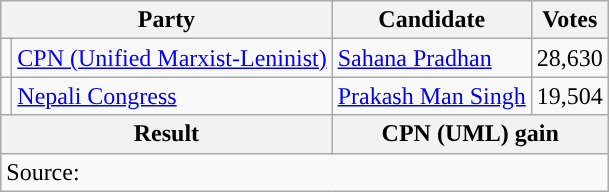<table class="wikitable">
<tr>
<th colspan="2">Party</th>
<th>Candidate</th>
<th>Votes</th>
</tr>
<tr>
<td style="background-color:"></td>
<td><a href='#'>CPN (Unified Marxist-Leninist)</a></td>
<td><a href='#'>Sahana Pradhan</a></td>
<td>28,630</td>
</tr>
<tr>
<td style="background-color:"></td>
<td><a href='#'>Nepali Congress</a></td>
<td><a href='#'>Prakash Man Singh</a></td>
<td>19,504</td>
</tr>
<tr>
<th colspan="2">Result</th>
<th colspan="2">CPN (UML) gain</th>
</tr>
<tr>
<td colspan="4">Source: </td>
</tr>
</table>
